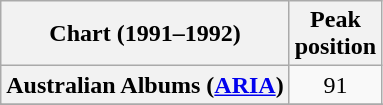<table class="wikitable sortable plainrowheaders" style="text-align:center">
<tr>
<th scope="col">Chart (1991–1992)</th>
<th scope="col">Peak<br>position</th>
</tr>
<tr>
<th scope="row">Australian Albums (<a href='#'>ARIA</a>)</th>
<td>91</td>
</tr>
<tr>
</tr>
<tr>
</tr>
<tr>
</tr>
</table>
